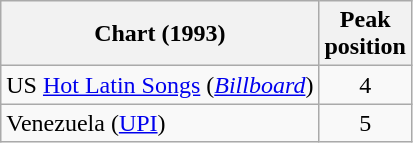<table class="wikitable sortable">
<tr>
<th>Chart (1993)</th>
<th>Peak<br>position</th>
</tr>
<tr>
<td>US <a href='#'>Hot Latin Songs</a> (<em><a href='#'>Billboard</a></em>)</td>
<td align="center">4</td>
</tr>
<tr>
<td>Venezuela (<a href='#'>UPI</a>)</td>
<td align="center">5</td>
</tr>
</table>
